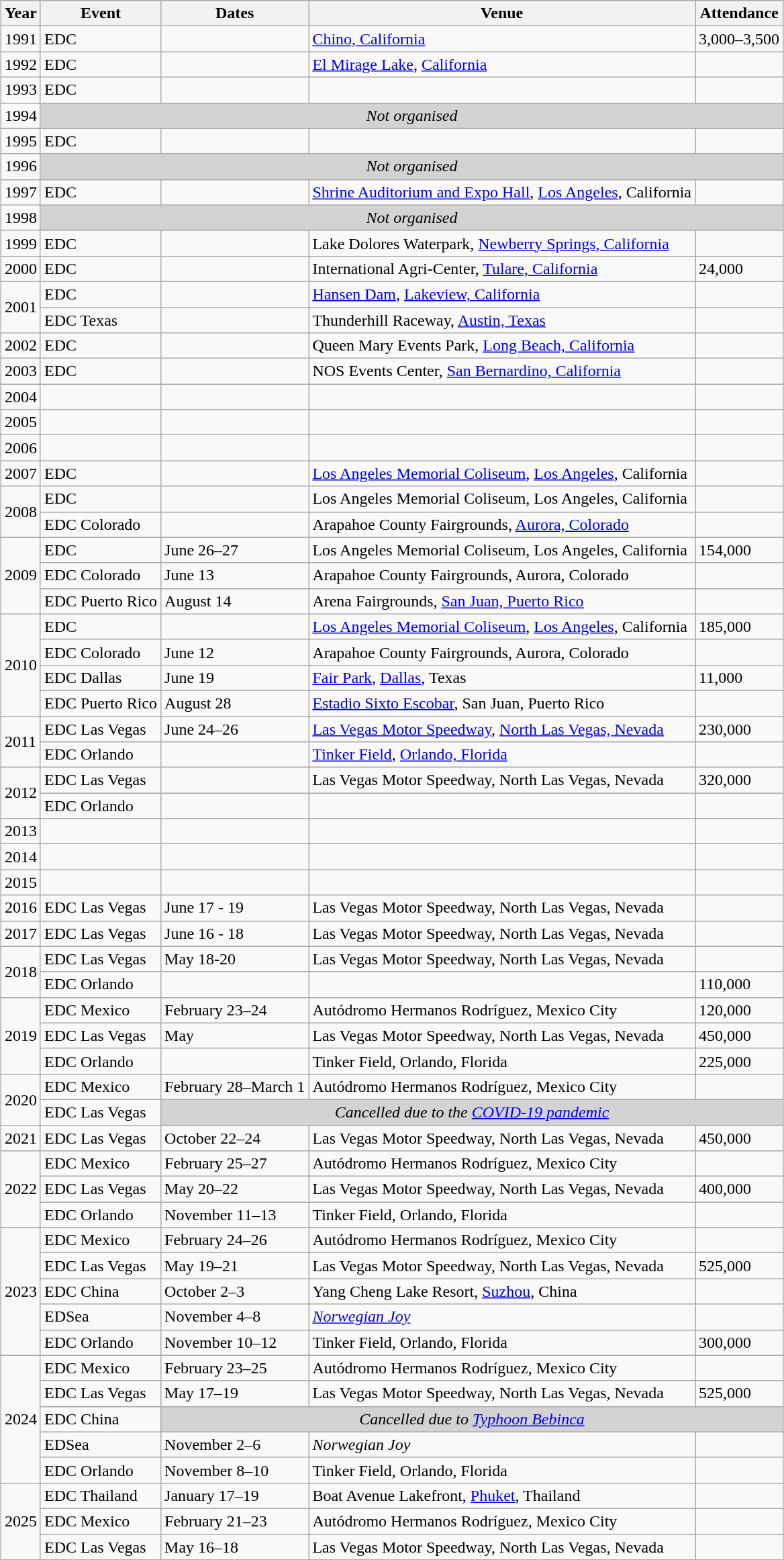<table class="wikitable" style="margin-left: auto; margin-right: auto; border: none;">
<tr>
<th>Year</th>
<th>Event</th>
<th>Dates</th>
<th>Venue</th>
<th>Attendance</th>
</tr>
<tr>
<td>1991</td>
<td>EDC</td>
<td></td>
<td><a href='#'>Chino, California</a></td>
<td>3,000–3,500</td>
</tr>
<tr>
<td>1992</td>
<td>EDC</td>
<td></td>
<td><a href='#'>El Mirage Lake</a>, <a href='#'>California</a></td>
<td></td>
</tr>
<tr>
<td>1993</td>
<td>EDC</td>
<td></td>
<td></td>
<td></td>
</tr>
<tr>
<td>1994</td>
<td colspan="4" style="background: lightgrey; color:black; vertical-align: middle; text-align: center; " class="dropped table-dropped"><em>Not organised</em></td>
</tr>
<tr>
<td>1995</td>
<td>EDC</td>
<td></td>
<td></td>
<td></td>
</tr>
<tr>
<td>1996</td>
<td colspan="4" style="background: lightgrey; color:black; vertical-align: middle; text-align: center; " class="dropped table-dropped"><em>Not organised</em></td>
</tr>
<tr>
<td>1997</td>
<td>EDC</td>
<td></td>
<td><a href='#'>Shrine Auditorium and Expo Hall</a>, <a href='#'>Los Angeles</a>, California</td>
<td></td>
</tr>
<tr>
<td>1998</td>
<td colspan="4" style="background: lightgrey; color:black; vertical-align: middle; text-align: center; " class="dropped table-dropped"><em>Not organised</em></td>
</tr>
<tr>
<td>1999</td>
<td>EDC</td>
<td></td>
<td>Lake Dolores Waterpark, <a href='#'>Newberry Springs, California</a></td>
<td></td>
</tr>
<tr>
<td>2000</td>
<td>EDC</td>
<td></td>
<td>International Agri-Center, <a href='#'>Tulare, California</a></td>
<td>24,000</td>
</tr>
<tr>
<td rowspan="2">2001</td>
<td>EDC</td>
<td></td>
<td><a href='#'>Hansen Dam</a>, <a href='#'>Lakeview, California</a></td>
<td></td>
</tr>
<tr>
<td>EDC Texas</td>
<td></td>
<td>Thunderhill Raceway, <a href='#'>Austin, Texas</a></td>
<td></td>
</tr>
<tr>
<td>2002</td>
<td>EDC</td>
<td></td>
<td>Queen Mary Events Park, <a href='#'>Long Beach, California</a></td>
<td></td>
</tr>
<tr>
<td>2003</td>
<td>EDC</td>
<td></td>
<td>NOS Events Center, <a href='#'>San Bernardino, California</a></td>
<td></td>
</tr>
<tr>
<td>2004</td>
<td></td>
<td></td>
<td></td>
<td></td>
</tr>
<tr>
<td>2005</td>
<td></td>
<td></td>
<td></td>
<td></td>
</tr>
<tr>
<td>2006</td>
<td></td>
<td></td>
<td></td>
<td></td>
</tr>
<tr>
<td>2007</td>
<td>EDC</td>
<td></td>
<td><a href='#'>Los Angeles Memorial Coliseum</a>, <a href='#'>Los Angeles</a>, California</td>
<td></td>
</tr>
<tr>
<td rowspan="2">2008</td>
<td>EDC</td>
<td></td>
<td>Los Angeles Memorial Coliseum, Los Angeles, California</td>
<td></td>
</tr>
<tr>
<td>EDC Colorado</td>
<td></td>
<td>Arapahoe County Fairgrounds, <a href='#'>Aurora, Colorado</a></td>
<td></td>
</tr>
<tr>
<td rowspan="3">2009</td>
<td>EDC</td>
<td>June 26–27</td>
<td>Los Angeles Memorial Coliseum, Los Angeles, California</td>
<td>154,000</td>
</tr>
<tr>
<td>EDC Colorado</td>
<td>June 13</td>
<td>Arapahoe County Fairgrounds, Aurora, Colorado</td>
<td></td>
</tr>
<tr>
<td>EDC Puerto Rico</td>
<td>August 14</td>
<td>Arena Fairgrounds, <a href='#'>San Juan, Puerto Rico</a></td>
<td></td>
</tr>
<tr>
<td rowspan="4">2010</td>
<td>EDC</td>
<td></td>
<td><a href='#'>Los Angeles Memorial Coliseum</a>, <a href='#'>Los Angeles</a>, California</td>
<td>185,000</td>
</tr>
<tr>
<td>EDC Colorado</td>
<td>June 12</td>
<td>Arapahoe County Fairgrounds, Aurora, Colorado</td>
<td></td>
</tr>
<tr>
<td>EDC Dallas</td>
<td>June 19</td>
<td><a href='#'>Fair Park</a>, <a href='#'>Dallas</a>, Texas</td>
<td>11,000</td>
</tr>
<tr>
<td>EDC Puerto Rico</td>
<td>August 28</td>
<td><a href='#'>Estadio Sixto Escobar</a>, San Juan, Puerto Rico</td>
<td></td>
</tr>
<tr>
<td rowspan="2">2011</td>
<td>EDC Las Vegas</td>
<td>June 24–26</td>
<td><a href='#'>Las Vegas Motor Speedway</a>, <a href='#'>North Las Vegas, Nevada</a></td>
<td>230,000</td>
</tr>
<tr>
<td>EDC Orlando</td>
<td></td>
<td><a href='#'>Tinker Field</a>, <a href='#'>Orlando, Florida</a></td>
<td></td>
</tr>
<tr>
<td rowspan="2">2012</td>
<td>EDC Las Vegas</td>
<td></td>
<td>Las Vegas Motor Speedway, North Las Vegas, Nevada</td>
<td>320,000</td>
</tr>
<tr>
<td>EDC Orlando</td>
<td></td>
<td></td>
<td></td>
</tr>
<tr>
<td>2013</td>
<td></td>
<td></td>
<td></td>
<td></td>
</tr>
<tr>
<td>2014</td>
<td></td>
<td></td>
<td></td>
<td></td>
</tr>
<tr>
<td>2015</td>
<td></td>
<td></td>
<td></td>
<td></td>
</tr>
<tr>
<td>2016</td>
<td>EDC Las Vegas</td>
<td>June 17 - 19</td>
<td>Las Vegas Motor Speedway, North Las Vegas, Nevada</td>
<td></td>
</tr>
<tr>
<td>2017</td>
<td>EDC Las Vegas</td>
<td>June 16 - 18</td>
<td>Las Vegas Motor Speedway, North Las Vegas, Nevada</td>
<td></td>
</tr>
<tr>
<td rowspan="2">2018</td>
<td>EDC Las Vegas</td>
<td>May 18-20</td>
<td>Las Vegas Motor Speedway, North Las Vegas, Nevada</td>
<td></td>
</tr>
<tr>
<td>EDC Orlando</td>
<td></td>
<td></td>
<td>110,000</td>
</tr>
<tr>
<td rowspan="3">2019</td>
<td>EDC Mexico</td>
<td>February 23–24</td>
<td>Autódromo Hermanos Rodríguez, Mexico City</td>
<td>120,000</td>
</tr>
<tr>
<td>EDC Las Vegas</td>
<td>May</td>
<td>Las Vegas Motor Speedway, North Las Vegas, Nevada</td>
<td>450,000</td>
</tr>
<tr>
<td>EDC Orlando</td>
<td></td>
<td>Tinker Field, Orlando, Florida</td>
<td>225,000</td>
</tr>
<tr>
<td rowspan="2">2020</td>
<td>EDC Mexico</td>
<td>February 28–March 1</td>
<td>Autódromo Hermanos Rodríguez, Mexico City</td>
<td></td>
</tr>
<tr>
<td>EDC Las Vegas</td>
<td colspan="3" style="background: lightgrey; color:black; vertical-align: middle; text-align: center; " class="dropped table-dropped"><em>Cancelled due to the <a href='#'>COVID-19 pandemic</a></em></td>
</tr>
<tr>
<td>2021</td>
<td>EDC Las Vegas</td>
<td>October 22–24</td>
<td>Las Vegas Motor Speedway, North Las Vegas, Nevada</td>
<td>450,000</td>
</tr>
<tr>
<td rowspan="3">2022</td>
<td>EDC Mexico</td>
<td>February 25–27</td>
<td>Autódromo Hermanos Rodríguez, Mexico City</td>
<td></td>
</tr>
<tr>
<td>EDC Las Vegas</td>
<td>May 20–22</td>
<td>Las Vegas Motor Speedway, North Las Vegas, Nevada</td>
<td>400,000</td>
</tr>
<tr>
<td>EDC Orlando</td>
<td>November 11–13</td>
<td>Tinker Field, Orlando, Florida</td>
<td></td>
</tr>
<tr>
<td rowspan="5">2023</td>
<td>EDC Mexico</td>
<td>February 24–26</td>
<td>Autódromo Hermanos Rodríguez, Mexico City</td>
<td></td>
</tr>
<tr>
<td>EDC Las Vegas</td>
<td>May 19–21</td>
<td>Las Vegas Motor Speedway, North Las Vegas, Nevada</td>
<td>525,000</td>
</tr>
<tr>
<td>EDC China</td>
<td>October 2–3</td>
<td>Yang Cheng Lake Resort, <a href='#'>Suzhou</a>, China</td>
<td></td>
</tr>
<tr>
<td>EDSea</td>
<td>November 4–8</td>
<td><em><a href='#'>Norwegian Joy</a></em></td>
<td></td>
</tr>
<tr>
<td>EDC Orlando</td>
<td>November 10–12</td>
<td>Tinker Field, Orlando, Florida</td>
<td>300,000</td>
</tr>
<tr>
<td rowspan="5">2024</td>
<td>EDC Mexico</td>
<td>February 23–25</td>
<td>Autódromo Hermanos Rodríguez, Mexico City</td>
<td></td>
</tr>
<tr>
<td>EDC Las Vegas</td>
<td>May 17–19</td>
<td>Las Vegas Motor Speedway, North Las Vegas, Nevada</td>
<td>525,000</td>
</tr>
<tr>
<td>EDC China</td>
<td colspan="3" style="background: lightgrey; color:black; vertical-align: middle; text-align: center; " class="dropped table-dropped"><em>Cancelled due to <a href='#'>Typhoon Bebinca</a></em></td>
</tr>
<tr>
<td>EDSea</td>
<td>November 2–6</td>
<td><em>Norwegian Joy</em></td>
<td></td>
</tr>
<tr>
<td>EDC Orlando</td>
<td>November 8–10</td>
<td>Tinker Field, Orlando, Florida</td>
<td></td>
</tr>
<tr>
<td rowspan="3">2025</td>
<td>EDC Thailand</td>
<td>January 17–19</td>
<td>Boat Avenue Lakefront, <a href='#'>Phuket</a>, Thailand</td>
<td></td>
</tr>
<tr>
<td>EDC Mexico</td>
<td>February 21–23</td>
<td>Autódromo Hermanos Rodríguez, Mexico City</td>
<td></td>
</tr>
<tr>
<td>EDC Las Vegas</td>
<td>May 16–18</td>
<td>Las Vegas Motor Speedway, North Las Vegas, Nevada</td>
<td></td>
</tr>
</table>
